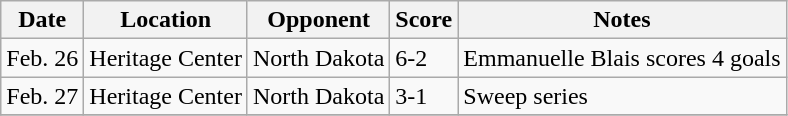<table class="wikitable">
<tr>
<th>Date</th>
<th>Location</th>
<th>Opponent</th>
<th>Score</th>
<th>Notes</th>
</tr>
<tr>
<td>Feb. 26</td>
<td>Heritage Center</td>
<td>North Dakota</td>
<td>6-2</td>
<td>Emmanuelle Blais scores 4 goals</td>
</tr>
<tr>
<td>Feb. 27</td>
<td>Heritage Center</td>
<td>North Dakota</td>
<td>3-1</td>
<td>Sweep series</td>
</tr>
<tr>
</tr>
</table>
